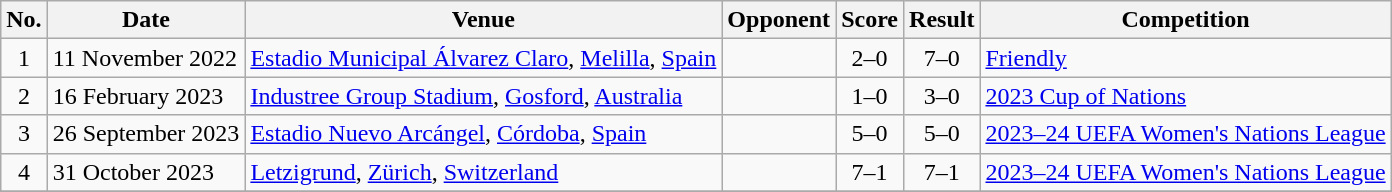<table class="wikitable sortable">
<tr>
<th scope="col">No.</th>
<th scope="col">Date</th>
<th scope="col">Venue</th>
<th scope="col">Opponent</th>
<th scope="col">Score</th>
<th scope="col">Result</th>
<th scope="col">Competition</th>
</tr>
<tr>
<td style="text-align:center">1</td>
<td>11 November 2022</td>
<td><a href='#'>Estadio Municipal Álvarez Claro</a>, <a href='#'>Melilla</a>, <a href='#'>Spain</a></td>
<td></td>
<td align=center>2–0</td>
<td align="center">7–0</td>
<td><a href='#'>Friendly</a></td>
</tr>
<tr>
<td style="text-align:center">2</td>
<td>16 February 2023</td>
<td><a href='#'>Industree Group Stadium</a>, <a href='#'>Gosford</a>, <a href='#'>Australia</a></td>
<td></td>
<td align=center>1–0</td>
<td align="center">3–0</td>
<td><a href='#'>2023 Cup of Nations</a></td>
</tr>
<tr>
<td style="text-align:center">3</td>
<td>26 September 2023</td>
<td><a href='#'>Estadio Nuevo Arcángel</a>, <a href='#'>Córdoba</a>, <a href='#'>Spain</a></td>
<td></td>
<td align=center>5–0</td>
<td align="center">5–0</td>
<td><a href='#'>2023–24 UEFA Women's Nations League</a></td>
</tr>
<tr>
<td style="text-align:center">4</td>
<td>31 October 2023</td>
<td><a href='#'>Letzigrund</a>, <a href='#'>Zürich</a>, <a href='#'>Switzerland</a></td>
<td></td>
<td align=center>7–1</td>
<td align="center">7–1</td>
<td><a href='#'>2023–24 UEFA Women's Nations League</a></td>
</tr>
<tr>
</tr>
</table>
